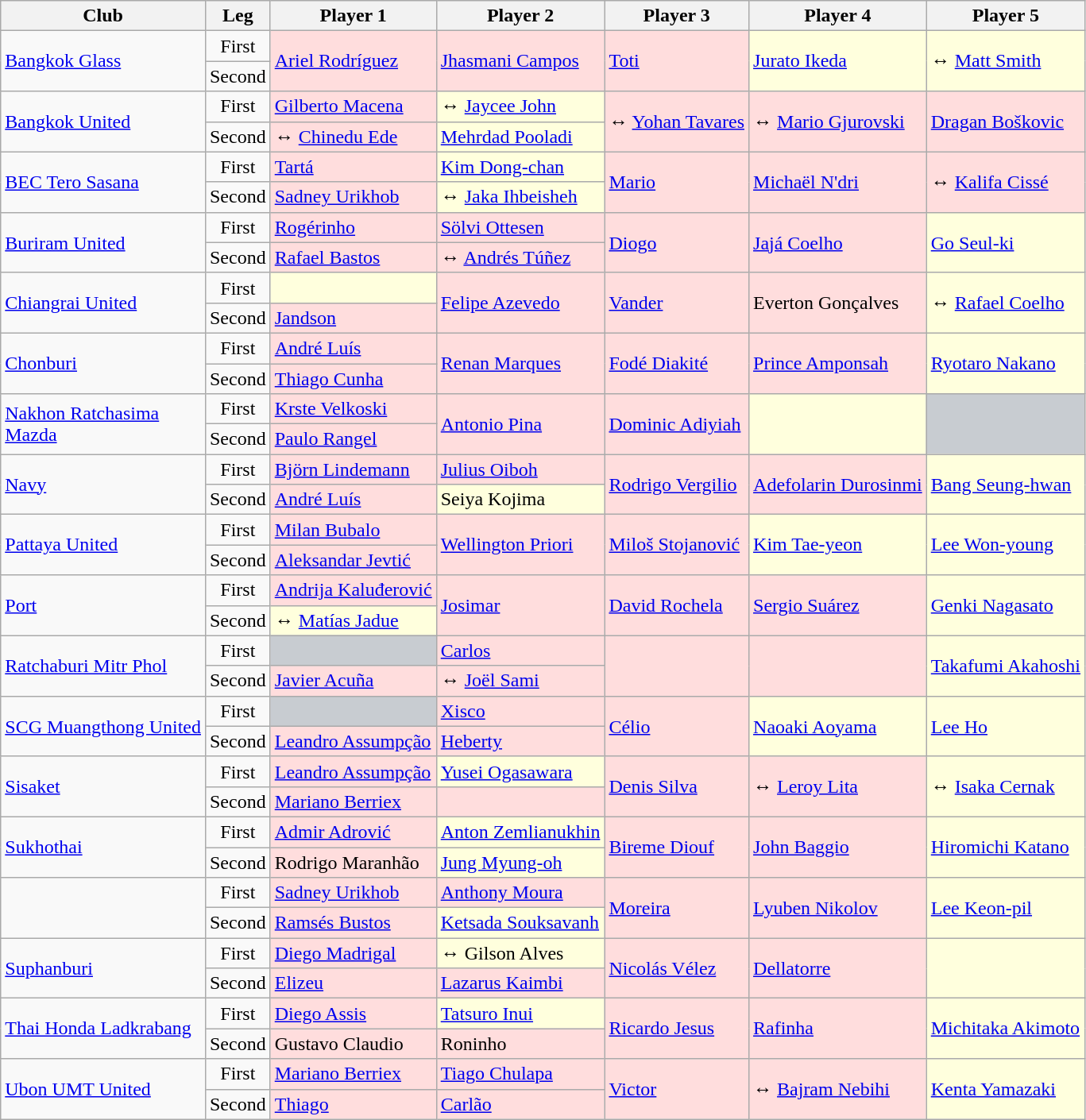<table class="wikitable" style="text-align:left">
<tr>
<th>Club</th>
<th>Leg</th>
<th>Player 1</th>
<th>Player 2</th>
<th>Player 3</th>
<th>Player 4</th>
<th>Player 5</th>
</tr>
<tr>
<td rowspan="2"><a href='#'>Bangkok Glass</a></td>
<td align="center">First</td>
<td bgcolor="#ffdddd" rowspan="2"> <a href='#'>Ariel Rodríguez</a></td>
<td bgcolor="#ffdddd" rowspan="2"> <a href='#'>Jhasmani Campos</a></td>
<td bgcolor="#ffdddd" rowspan="2"> <a href='#'>Toti</a></td>
<td bgcolor="#ffffdd" rowspan="2"> <a href='#'>Jurato Ikeda</a></td>
<td bgcolor="#ffffdd" rowspan="2">↔ <a href='#'>Matt Smith</a></td>
</tr>
<tr>
<td align="center">Second</td>
</tr>
<tr>
<td rowspan="2"><a href='#'>Bangkok United</a></td>
<td align="center">First</td>
<td bgcolor="#ffdddd"> <a href='#'>Gilberto Macena</a> </td>
<td bgcolor="#ffffdd">↔ <a href='#'>Jaycee John</a> </td>
<td bgcolor="#ffdddd" rowspan="2">↔ <a href='#'>Yohan Tavares</a></td>
<td bgcolor="#ffdddd" rowspan="2">↔ <a href='#'>Mario Gjurovski</a></td>
<td bgcolor="#ffdddd" rowspan="2"> <a href='#'>Dragan Boškovic</a></td>
</tr>
<tr>
<td align="center">Second</td>
<td bgcolor="#ffdddd">↔ <a href='#'>Chinedu Ede</a> </td>
<td bgcolor="#ffffdd"> <a href='#'>Mehrdad Pooladi</a> </td>
</tr>
<tr>
<td rowspan="2"><a href='#'>BEC Tero Sasana</a></td>
<td align="center">First</td>
<td bgcolor="#ffdddd"> <a href='#'>Tartá</a> </td>
<td bgcolor="#ffffdd"> <a href='#'>Kim Dong-chan</a> </td>
<td bgcolor="#ffdddd" rowspan="2"> <a href='#'>Mario</a></td>
<td bgcolor="#ffdddd" rowspan="2"> <a href='#'>Michaël N'dri</a></td>
<td bgcolor="#ffdddd" rowspan="2">↔ <a href='#'>Kalifa Cissé</a></td>
</tr>
<tr>
<td align="center">Second</td>
<td bgcolor="#ffdddd"> <a href='#'>Sadney Urikhob</a> </td>
<td bgcolor="#ffffdd">↔ <a href='#'>Jaka Ihbeisheh</a> </td>
</tr>
<tr>
<td rowspan="2"><a href='#'>Buriram United</a></td>
<td align="center">First</td>
<td bgcolor="#ffdddd"> <a href='#'>Rogérinho</a> </td>
<td bgcolor="#ffdddd"> <a href='#'>Sölvi Ottesen</a> </td>
<td bgcolor="#ffdddd" rowspan="2"> <a href='#'>Diogo</a></td>
<td bgcolor="#ffdddd" rowspan="2"> <a href='#'>Jajá Coelho</a></td>
<td bgcolor="#ffffdd" rowspan="2"> <a href='#'>Go Seul-ki</a></td>
</tr>
<tr>
<td align="center">Second</td>
<td bgcolor="#ffdddd"> <a href='#'>Rafael Bastos</a> </td>
<td bgcolor="#ffdddd">↔ <a href='#'>Andrés Túñez</a> </td>
</tr>
<tr>
<td rowspan="2"><a href='#'>Chiangrai United</a></td>
<td align="center">First</td>
<td bgcolor="#ffffdd"></td>
<td bgcolor="#ffdddd" rowspan="2"> <a href='#'>Felipe Azevedo</a></td>
<td bgcolor="#ffdddd" rowspan="2"> <a href='#'>Vander</a></td>
<td bgcolor="#ffdddd" rowspan="2"> Everton Gonçalves</td>
<td bgcolor="#ffffdd" rowspan="2">↔ <a href='#'>Rafael Coelho</a></td>
</tr>
<tr>
<td align="center">Second</td>
<td bgcolor="#ffdddd"> <a href='#'>Jandson</a> </td>
</tr>
<tr>
<td rowspan="2"><a href='#'>Chonburi</a></td>
<td align="center">First</td>
<td bgcolor="#ffdddd"> <a href='#'>André Luís</a> </td>
<td bgcolor="#ffdddd" rowspan="2"> <a href='#'>Renan Marques</a></td>
<td bgcolor="#ffdddd" rowspan="2"> <a href='#'>Fodé Diakité</a></td>
<td bgcolor="#ffdddd" rowspan="2"> <a href='#'>Prince Amponsah</a></td>
<td bgcolor="#ffffdd" rowspan="2"> <a href='#'>Ryotaro Nakano</a></td>
</tr>
<tr>
<td align="center">Second</td>
<td bgcolor="#ffdddd"> <a href='#'>Thiago Cunha</a> </td>
</tr>
<tr>
<td rowspan="2"><a href='#'>Nakhon Ratchasima<br>Mazda</a></td>
<td align="center">First</td>
<td bgcolor="#ffdddd"> <a href='#'>Krste Velkoski</a> </td>
<td bgcolor="#ffdddd" rowspan="2"> <a href='#'>Antonio Pina</a></td>
<td bgcolor="#ffdddd" rowspan="2"> <a href='#'>Dominic Adiyiah</a></td>
<td bgcolor="#ffffdd" rowspan="2"></td>
<td bgcolor="#c8ccd1" rowspan="2"></td>
</tr>
<tr>
<td align="center">Second</td>
<td bgcolor="#ffdddd"> <a href='#'>Paulo Rangel</a> </td>
</tr>
<tr>
<td rowspan="2"><a href='#'>Navy</a></td>
<td align="center">First</td>
<td bgcolor="#ffdddd"> <a href='#'>Björn Lindemann</a> </td>
<td bgcolor="#ffdddd"> <a href='#'>Julius Oiboh</a> </td>
<td bgcolor="#ffdddd" rowspan="2"> <a href='#'>Rodrigo Vergilio</a></td>
<td bgcolor="#ffdddd" rowspan="2"> <a href='#'>Adefolarin Durosinmi</a></td>
<td bgcolor="#ffffdd" rowspan="2"> <a href='#'>Bang Seung-hwan</a></td>
</tr>
<tr>
<td align="center">Second</td>
<td bgcolor="#ffdddd"> <a href='#'>André Luís</a> </td>
<td bgcolor="#ffffdd"> Seiya Kojima </td>
</tr>
<tr>
<td rowspan="2"><a href='#'>Pattaya United</a></td>
<td align="center">First</td>
<td bgcolor="#ffdddd"> <a href='#'>Milan Bubalo</a> </td>
<td bgcolor="#ffdddd" rowspan="2"> <a href='#'>Wellington Priori</a></td>
<td bgcolor="#ffdddd" rowspan="2"> <a href='#'>Miloš Stojanović</a></td>
<td bgcolor="#ffffdd" rowspan="2"> <a href='#'>Kim Tae-yeon</a></td>
<td bgcolor="#ffffdd" rowspan="2"> <a href='#'>Lee Won-young</a></td>
</tr>
<tr>
<td align="center">Second</td>
<td bgcolor="#ffdddd"> <a href='#'>Aleksandar Jevtić</a> </td>
</tr>
<tr>
<td rowspan="2"><a href='#'>Port</a></td>
<td align="center">First</td>
<td bgcolor="#ffdddd"> <a href='#'>Andrija Kaluđerović</a> </td>
<td bgcolor="#ffdddd" rowspan="2"> <a href='#'>Josimar</a></td>
<td bgcolor="#ffdddd" rowspan="2"> <a href='#'>David Rochela</a></td>
<td bgcolor="#ffdddd" rowspan="2"> <a href='#'>Sergio Suárez</a></td>
<td bgcolor="#ffffdd" rowspan="2"> <a href='#'>Genki Nagasato</a></td>
</tr>
<tr>
<td align="center">Second</td>
<td bgcolor="#ffffdd">↔ <a href='#'>Matías Jadue</a> </td>
</tr>
<tr>
<td rowspan="2"><a href='#'>Ratchaburi Mitr Phol</a></td>
<td align="center">First</td>
<td bgcolor="#c8ccd1"></td>
<td bgcolor="#ffdddd"> <a href='#'>Carlos</a> </td>
<td bgcolor="#ffdddd" rowspan="2"></td>
<td bgcolor="#ffdddd" rowspan="2"></td>
<td bgcolor="#ffffdd" rowspan="2"> <a href='#'>Takafumi Akahoshi</a></td>
</tr>
<tr>
<td align="center">Second</td>
<td bgcolor="#ffdddd"> <a href='#'>Javier Acuña</a> </td>
<td bgcolor="#ffdddd">↔ <a href='#'>Joël Sami</a> </td>
</tr>
<tr>
<td rowspan="2"><a href='#'>SCG Muangthong United</a></td>
<td align="center">First</td>
<td bgcolor="#c8ccd1"></td>
<td bgcolor="#ffdddd"> <a href='#'>Xisco</a> </td>
<td bgcolor="#ffdddd" rowspan="2"> <a href='#'>Célio</a></td>
<td bgcolor="#ffffdd" rowspan="2"> <a href='#'>Naoaki Aoyama</a></td>
<td bgcolor="#ffffdd" rowspan="2"> <a href='#'>Lee Ho</a></td>
</tr>
<tr>
<td align="center">Second</td>
<td bgcolor="#ffdddd"> <a href='#'>Leandro Assumpção</a> </td>
<td bgcolor="#ffdddd"> <a href='#'>Heberty</a> </td>
</tr>
<tr>
<td rowspan="2"><a href='#'>Sisaket</a></td>
<td align="center">First</td>
<td bgcolor="#ffdddd"> <a href='#'>Leandro Assumpção</a> </td>
<td bgcolor="#ffffdd"> <a href='#'>Yusei Ogasawara</a> </td>
<td bgcolor="#ffdddd" rowspan="2"> <a href='#'>Denis Silva</a></td>
<td bgcolor="#ffdddd" rowspan="2">↔ <a href='#'>Leroy Lita</a></td>
<td bgcolor="#ffffdd" rowspan="2">↔ <a href='#'>Isaka Cernak</a></td>
</tr>
<tr>
<td align="center">Second</td>
<td bgcolor="#ffdddd"> <a href='#'>Mariano Berriex</a> </td>
<td bgcolor="#ffdddd"></td>
</tr>
<tr>
<td rowspan="2"><a href='#'>Sukhothai</a></td>
<td align="center">First</td>
<td bgcolor="#ffdddd"> <a href='#'>Admir Adrović</a> </td>
<td bgcolor="#ffffdd"> <a href='#'>Anton Zemlianukhin</a> </td>
<td bgcolor="#ffdddd" rowspan="2"> <a href='#'>Bireme Diouf</a></td>
<td bgcolor="#ffdddd" rowspan="2"> <a href='#'>John Baggio</a></td>
<td bgcolor="#ffffdd" rowspan="2"> <a href='#'>Hiromichi Katano</a></td>
</tr>
<tr>
<td align="center">Second</td>
<td bgcolor="#ffdddd"> Rodrigo Maranhão </td>
<td bgcolor="#ffffdd"> <a href='#'>Jung Myung-oh</a> </td>
</tr>
<tr>
<td rowspan="2"></td>
<td align="center">First</td>
<td bgcolor="#ffdddd"> <a href='#'>Sadney Urikhob</a> </td>
<td bgcolor="#ffdddd"> <a href='#'>Anthony Moura</a> </td>
<td bgcolor="#ffdddd" rowspan="2"> <a href='#'>Moreira</a></td>
<td bgcolor="#ffdddd" rowspan="2"> <a href='#'>Lyuben Nikolov</a></td>
<td bgcolor="#ffffdd" rowspan="2"> <a href='#'>Lee Keon-pil</a></td>
</tr>
<tr>
<td align="center">Second</td>
<td bgcolor="#ffdddd"> <a href='#'>Ramsés Bustos</a> </td>
<td bgcolor="#ffffdd"> <a href='#'>Ketsada Souksavanh</a> </td>
</tr>
<tr>
<td rowspan="2"><a href='#'>Suphanburi</a></td>
<td align="center">First</td>
<td bgcolor="#ffdddd"> <a href='#'>Diego Madrigal</a> </td>
<td bgcolor="#ffffdd">↔ Gilson Alves </td>
<td bgcolor="#ffdddd" rowspan="2"> <a href='#'>Nicolás Vélez</a></td>
<td bgcolor="#ffdddd" rowspan="2"> <a href='#'>Dellatorre</a></td>
<td bgcolor="#ffffdd" rowspan="2"></td>
</tr>
<tr>
<td align="center">Second</td>
<td bgcolor="#ffdddd"> <a href='#'>Elizeu</a> </td>
<td bgcolor="#ffdddd"> <a href='#'>Lazarus Kaimbi</a> </td>
</tr>
<tr>
<td rowspan="2"><a href='#'>Thai Honda Ladkrabang</a></td>
<td align="center">First</td>
<td bgcolor="#ffdddd"> <a href='#'>Diego Assis</a> </td>
<td bgcolor="#ffffdd"> <a href='#'>Tatsuro Inui</a> </td>
<td bgcolor="#ffdddd" rowspan="2"> <a href='#'>Ricardo Jesus</a></td>
<td bgcolor="#ffdddd" rowspan="2"> <a href='#'>Rafinha</a></td>
<td bgcolor="#ffffdd" rowspan="2"> <a href='#'>Michitaka Akimoto</a></td>
</tr>
<tr>
<td align="center">Second</td>
<td bgcolor="#ffdddd"> Gustavo Claudio </td>
<td bgcolor="#ffdddd"> Roninho </td>
</tr>
<tr>
<td rowspan="2"><a href='#'>Ubon UMT United</a></td>
<td align="center">First</td>
<td bgcolor="#ffdddd"> <a href='#'>Mariano Berriex</a> </td>
<td bgcolor="#ffdddd"> <a href='#'>Tiago Chulapa</a> </td>
<td bgcolor="#ffdddd" rowspan="2"> <a href='#'>Victor</a></td>
<td bgcolor="#ffdddd" rowspan="2">↔ <a href='#'>Bajram Nebihi</a></td>
<td bgcolor="#ffffdd" rowspan="2"> <a href='#'>Kenta Yamazaki</a></td>
</tr>
<tr>
<td align="center">Second</td>
<td bgcolor="#ffdddd"> <a href='#'>Thiago</a> </td>
<td bgcolor="#ffdddd"> <a href='#'>Carlão</a> </td>
</tr>
</table>
